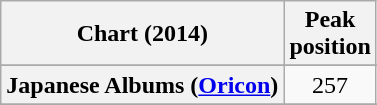<table class="wikitable sortable plainrowheaders" style="text-align:center">
<tr>
<th scope="col">Chart (2014)</th>
<th scope="col">Peak<br> position</th>
</tr>
<tr>
</tr>
<tr>
</tr>
<tr>
<th scope="row">Japanese Albums (<a href='#'>Oricon</a>)</th>
<td>257</td>
</tr>
<tr>
</tr>
<tr>
</tr>
</table>
